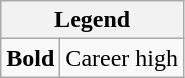<table class="wikitable mw-collapsible mw-collapsed">
<tr>
<th colspan="2">Legend</th>
</tr>
<tr>
<td><strong>Bold</strong></td>
<td>Career high</td>
</tr>
</table>
